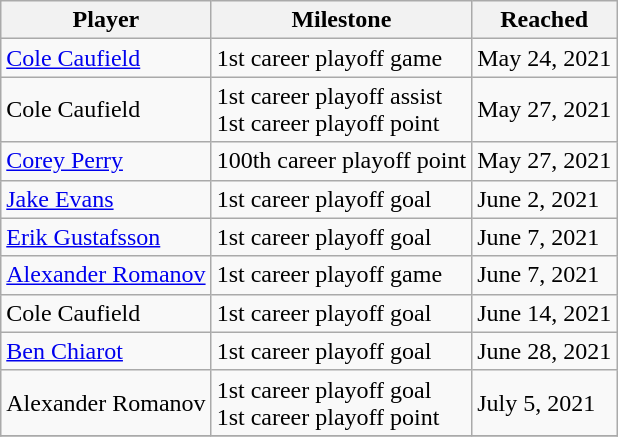<table class="wikitable sortable">
<tr align=center>
<th>Player</th>
<th>Milestone</th>
<th data-sort-type="date">Reached</th>
</tr>
<tr>
<td><a href='#'>Cole Caufield</a></td>
<td>1st career playoff game</td>
<td>May 24, 2021</td>
</tr>
<tr>
<td>Cole Caufield</td>
<td>1st career playoff assist<br>1st career playoff point</td>
<td>May 27, 2021</td>
</tr>
<tr>
<td><a href='#'>Corey Perry</a></td>
<td>100th career playoff point</td>
<td>May 27, 2021</td>
</tr>
<tr>
<td><a href='#'>Jake Evans</a></td>
<td>1st career playoff goal</td>
<td>June 2, 2021</td>
</tr>
<tr>
<td><a href='#'>Erik Gustafsson</a></td>
<td>1st career playoff goal</td>
<td>June 7, 2021</td>
</tr>
<tr>
<td><a href='#'>Alexander Romanov</a></td>
<td>1st career playoff game</td>
<td>June 7, 2021</td>
</tr>
<tr>
<td>Cole Caufield</td>
<td>1st career playoff goal</td>
<td>June 14, 2021</td>
</tr>
<tr>
<td><a href='#'>Ben Chiarot</a></td>
<td>1st career playoff goal</td>
<td>June 28, 2021</td>
</tr>
<tr>
<td>Alexander Romanov</td>
<td>1st career playoff goal<br>1st career playoff point</td>
<td>July 5, 2021</td>
</tr>
<tr>
</tr>
</table>
